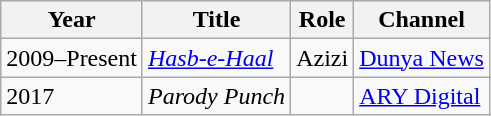<table class="wikitable">
<tr>
<th>Year</th>
<th>Title</th>
<th>Role</th>
<th>Channel</th>
</tr>
<tr>
<td>2009–Present</td>
<td><em><a href='#'>Hasb-e-Haal</a></em></td>
<td>Azizi</td>
<td><a href='#'>Dunya News</a></td>
</tr>
<tr>
<td>2017</td>
<td><em>Parody Punch</em></td>
<td></td>
<td><a href='#'>ARY Digital</a></td>
</tr>
</table>
